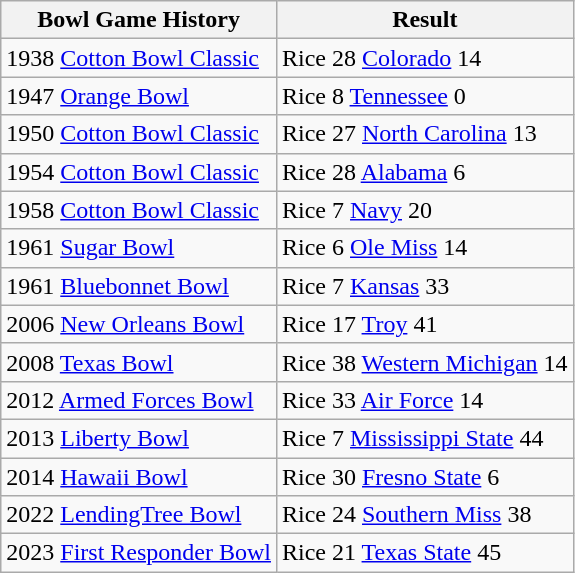<table class="wikitable">
<tr>
<th>Bowl Game History</th>
<th>Result</th>
</tr>
<tr>
<td>1938 <a href='#'>Cotton Bowl Classic</a></td>
<td>Rice 28 <a href='#'>Colorado</a> 14</td>
</tr>
<tr>
<td>1947 <a href='#'>Orange Bowl</a></td>
<td>Rice 8 <a href='#'>Tennessee</a> 0</td>
</tr>
<tr>
<td>1950 <a href='#'>Cotton Bowl Classic</a></td>
<td>Rice 27 <a href='#'>North Carolina</a> 13</td>
</tr>
<tr>
<td>1954 <a href='#'>Cotton Bowl Classic</a></td>
<td>Rice 28 <a href='#'>Alabama</a> 6</td>
</tr>
<tr>
<td>1958 <a href='#'>Cotton Bowl Classic</a></td>
<td>Rice 7 <a href='#'>Navy</a> 20</td>
</tr>
<tr>
<td>1961 <a href='#'>Sugar Bowl</a></td>
<td>Rice 6 <a href='#'>Ole Miss</a> 14</td>
</tr>
<tr>
<td>1961 <a href='#'>Bluebonnet Bowl</a></td>
<td>Rice 7 <a href='#'>Kansas</a> 33</td>
</tr>
<tr>
<td>2006 <a href='#'>New Orleans Bowl</a></td>
<td>Rice 17 <a href='#'>Troy</a> 41</td>
</tr>
<tr>
<td>2008 <a href='#'>Texas Bowl</a></td>
<td>Rice 38 <a href='#'>Western Michigan</a> 14</td>
</tr>
<tr>
<td>2012 <a href='#'>Armed Forces Bowl</a></td>
<td>Rice 33 <a href='#'>Air Force</a> 14</td>
</tr>
<tr>
<td>2013 <a href='#'>Liberty Bowl</a></td>
<td>Rice 7 <a href='#'>Mississippi State</a> 44</td>
</tr>
<tr>
<td>2014 <a href='#'>Hawaii Bowl</a></td>
<td>Rice 30 <a href='#'>Fresno State</a> 6</td>
</tr>
<tr>
<td>2022 <a href='#'>LendingTree Bowl</a></td>
<td>Rice 24 <a href='#'>Southern Miss</a> 38</td>
</tr>
<tr>
<td>2023 <a href='#'>First Responder Bowl</a></td>
<td>Rice 21 <a href='#'>Texas State</a> 45</td>
</tr>
</table>
